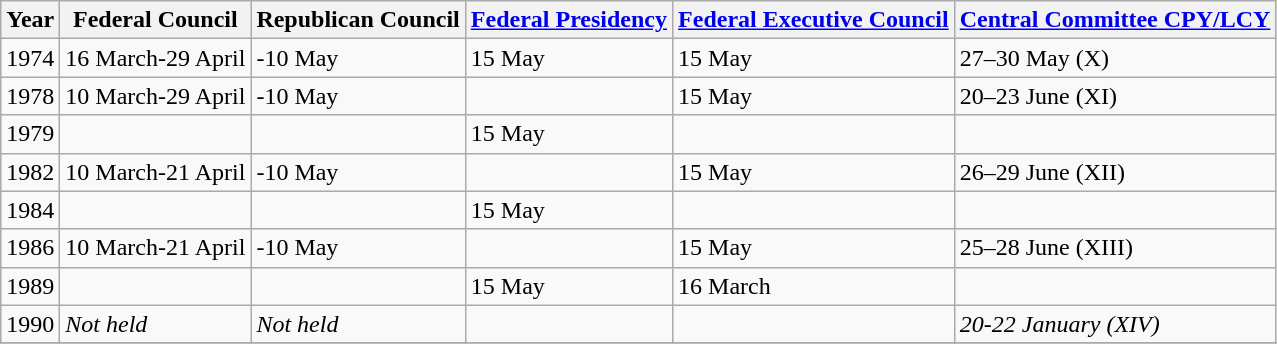<table class="wikitable">
<tr>
<th>Year</th>
<th>Federal Council</th>
<th>Republican Council</th>
<th><a href='#'>Federal Presidency</a></th>
<th><a href='#'>Federal Executive Council</a></th>
<th><a href='#'>Central Committee CPY/LCY</a></th>
</tr>
<tr>
<td>1974</td>
<td>16 March-29 April</td>
<td>-10 May</td>
<td>15 May</td>
<td>15 May</td>
<td>27–30 May (X)</td>
</tr>
<tr>
<td>1978</td>
<td>10 March-29 April</td>
<td>-10 May</td>
<td></td>
<td>15 May</td>
<td>20–23 June (XI)</td>
</tr>
<tr>
<td>1979</td>
<td></td>
<td></td>
<td>15 May</td>
<td></td>
<td></td>
</tr>
<tr>
<td>1982</td>
<td>10 March-21 April</td>
<td>-10 May</td>
<td></td>
<td>15 May</td>
<td>26–29 June (XII)</td>
</tr>
<tr>
<td>1984</td>
<td></td>
<td></td>
<td>15 May</td>
<td></td>
<td></td>
</tr>
<tr>
<td>1986</td>
<td>10 March-21 April</td>
<td>-10 May</td>
<td></td>
<td>15 May</td>
<td>25–28 June (XIII)</td>
</tr>
<tr>
<td>1989</td>
<td></td>
<td></td>
<td>15 May</td>
<td>16 March</td>
<td></td>
</tr>
<tr>
<td>1990</td>
<td><em>Not held</em></td>
<td><em>Not held</em></td>
<td></td>
<td></td>
<td><em>20-22 January (XIV)</em></td>
</tr>
<tr>
</tr>
</table>
